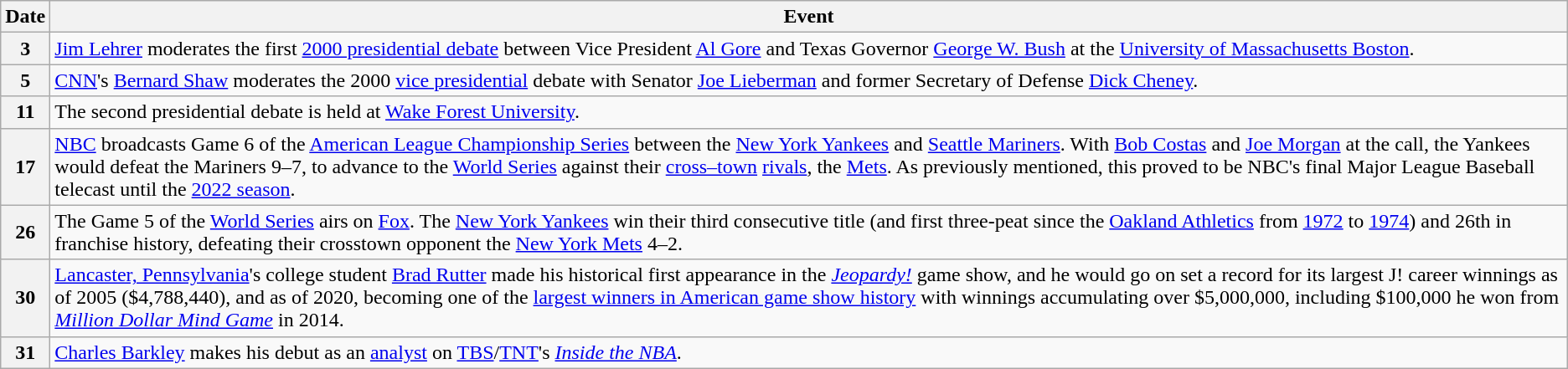<table class="wikitable">
<tr>
<th>Date</th>
<th>Event</th>
</tr>
<tr>
<th>3</th>
<td><a href='#'>Jim Lehrer</a> moderates the first <a href='#'>2000 presidential debate</a> between Vice President <a href='#'>Al Gore</a> and Texas Governor <a href='#'>George W. Bush</a> at the <a href='#'>University of Massachusetts Boston</a>.</td>
</tr>
<tr>
<th>5</th>
<td><a href='#'>CNN</a>'s <a href='#'>Bernard Shaw</a> moderates the 2000 <a href='#'>vice presidential</a> debate with Senator <a href='#'>Joe Lieberman</a> and former Secretary of Defense <a href='#'>Dick Cheney</a>.</td>
</tr>
<tr>
<th>11</th>
<td>The second presidential debate is held at <a href='#'>Wake Forest University</a>.</td>
</tr>
<tr>
<th>17</th>
<td><a href='#'>NBC</a> broadcasts Game 6 of the <a href='#'>American League Championship Series</a> between the <a href='#'>New York Yankees</a> and <a href='#'>Seattle Mariners</a>. With <a href='#'>Bob Costas</a> and <a href='#'>Joe Morgan</a> at the call, the Yankees would defeat the Mariners 9–7, to advance to the <a href='#'>World Series</a> against their <a href='#'>cross–town</a> <a href='#'>rivals</a>, the <a href='#'>Mets</a>. As previously mentioned, this proved to be NBC's final Major League Baseball telecast until the <a href='#'>2022 season</a>.</td>
</tr>
<tr>
<th>26</th>
<td>The Game 5 of the <a href='#'>World Series</a> airs on <a href='#'>Fox</a>. The <a href='#'>New York Yankees</a> win their third consecutive title (and first three-peat since the <a href='#'>Oakland Athletics</a> from <a href='#'>1972</a> to <a href='#'>1974</a>) and 26th in franchise history, defeating their crosstown opponent the <a href='#'>New York Mets</a> 4–2.</td>
</tr>
<tr>
<th>30</th>
<td><a href='#'>Lancaster, Pennsylvania</a>'s college student <a href='#'>Brad Rutter</a> made his historical first appearance in the <em><a href='#'>Jeopardy!</a></em> game show, and he would go on set a record for its largest J! career winnings as of 2005 ($4,788,440), and as of 2020, becoming one of the <a href='#'>largest winners in American game show history</a> with winnings accumulating over $5,000,000, including $100,000 he won from <em><a href='#'>Million Dollar Mind Game</a></em> in 2014.</td>
</tr>
<tr>
<th>31</th>
<td><a href='#'>Charles Barkley</a> makes his debut as an <a href='#'>analyst</a> on <a href='#'>TBS</a>/<a href='#'>TNT</a>'s <em><a href='#'>Inside the NBA</a></em>.</td>
</tr>
</table>
